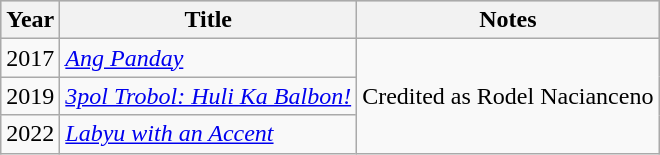<table class="wikitable">
<tr style="background:#ccc; text-align:center;">
<th>Year</th>
<th>Title</th>
<th>Notes</th>
</tr>
<tr>
<td>2017</td>
<td><em><a href='#'>Ang Panday</a></em></td>
<td rowspan="3">Credited as Rodel Nacianceno</td>
</tr>
<tr>
<td>2019</td>
<td><em><a href='#'>3pol Trobol: Huli Ka Balbon!</a></em></td>
</tr>
<tr>
<td>2022</td>
<td><em><a href='#'>Labyu with an Accent</a></em></td>
</tr>
</table>
